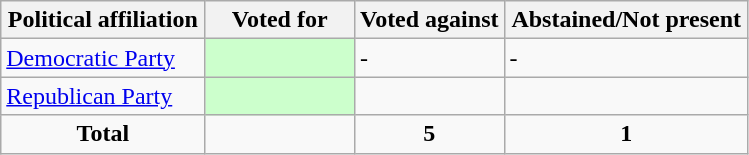<table class="wikitable">
<tr>
<th>Political affiliation</th>
<th style="width:20%;">Voted for</th>
<th style="width:20%;">Voted against</th>
<th>Abstained/Not present</th>
</tr>
<tr>
<td> <a href='#'>Democratic Party</a></td>
<td style="background-color:#CCFFCC;"></td>
<td>-</td>
<td>-</td>
</tr>
<tr>
<td> <a href='#'>Republican Party</a></td>
<td style="background-color:#CCFFCC;"></td>
<td></td>
<td></td>
</tr>
<tr>
<td style="text-align:center;"><strong>Total </strong></td>
<td></td>
<td style="text-align:center;"><strong>5</strong></td>
<td style="text-align:center;"><strong>1</strong></td>
</tr>
</table>
